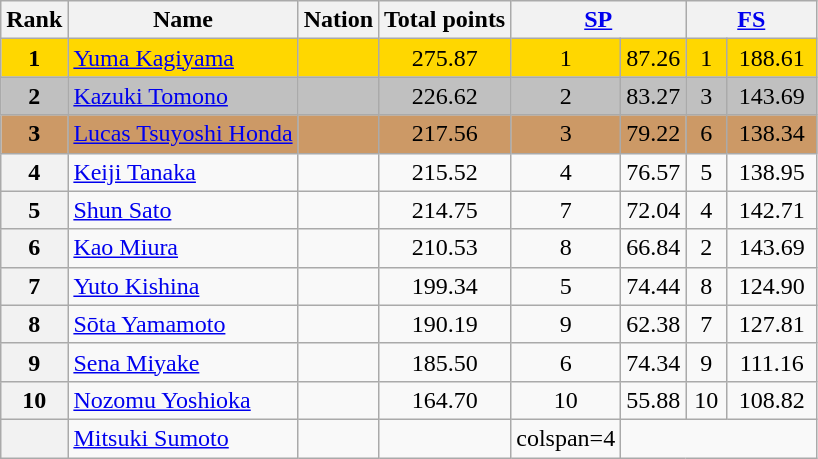<table class="wikitable sortable">
<tr>
<th>Rank</th>
<th>Name</th>
<th>Nation</th>
<th>Total points</th>
<th colspan="2" width="80px"><a href='#'>SP</a></th>
<th colspan="2" width="80px"><a href='#'>FS</a></th>
</tr>
<tr bgcolor="gold">
<td align="center"><strong>1</strong></td>
<td><a href='#'>Yuma Kagiyama</a></td>
<td></td>
<td align="center">275.87</td>
<td align="center">1</td>
<td align="center">87.26</td>
<td align="center">1</td>
<td align="center">188.61</td>
</tr>
<tr bgcolor="silver">
<td align="center"><strong>2</strong></td>
<td><a href='#'>Kazuki Tomono</a></td>
<td></td>
<td align="center">226.62</td>
<td align="center">2</td>
<td align="center">83.27</td>
<td align="center">3</td>
<td align="center">143.69</td>
</tr>
<tr bgcolor="cc9966">
<td align="center"><strong>3</strong></td>
<td><a href='#'>Lucas Tsuyoshi Honda</a></td>
<td></td>
<td align="center">217.56</td>
<td align="center">3</td>
<td align="center">79.22</td>
<td align="center">6</td>
<td align="center">138.34</td>
</tr>
<tr>
<th>4</th>
<td><a href='#'>Keiji Tanaka</a></td>
<td></td>
<td align="center">215.52</td>
<td align="center">4</td>
<td align="center">76.57</td>
<td align="center">5</td>
<td align="center">138.95</td>
</tr>
<tr>
<th>5</th>
<td><a href='#'>Shun Sato</a></td>
<td></td>
<td align="center">214.75</td>
<td align="center">7</td>
<td align="center">72.04</td>
<td align="center">4</td>
<td align="center">142.71</td>
</tr>
<tr>
<th>6</th>
<td><a href='#'>Kao Miura</a></td>
<td></td>
<td align="center">210.53</td>
<td align="center">8</td>
<td align="center">66.84</td>
<td align="center">2</td>
<td align="center">143.69</td>
</tr>
<tr>
<th>7</th>
<td><a href='#'>Yuto Kishina</a></td>
<td></td>
<td align="center">199.34</td>
<td align="center">5</td>
<td align="center">74.44</td>
<td align="center">8</td>
<td align="center">124.90</td>
</tr>
<tr>
<th>8</th>
<td><a href='#'>Sōta Yamamoto</a></td>
<td></td>
<td align="center">190.19</td>
<td align="center">9</td>
<td align="center">62.38</td>
<td align="center">7</td>
<td align="center">127.81</td>
</tr>
<tr>
<th>9</th>
<td><a href='#'>Sena Miyake</a></td>
<td></td>
<td align="center">185.50</td>
<td align="center">6</td>
<td align="center">74.34</td>
<td align="center">9</td>
<td align="center">111.16</td>
</tr>
<tr>
<th>10</th>
<td><a href='#'>Nozomu Yoshioka</a></td>
<td></td>
<td align="center">164.70</td>
<td align="center">10</td>
<td align="center">55.88</td>
<td align="center">10</td>
<td align="center">108.82</td>
</tr>
<tr>
<th></th>
<td><a href='#'>Mitsuki Sumoto</a></td>
<td></td>
<td></td>
<td>colspan=4 </td>
</tr>
</table>
